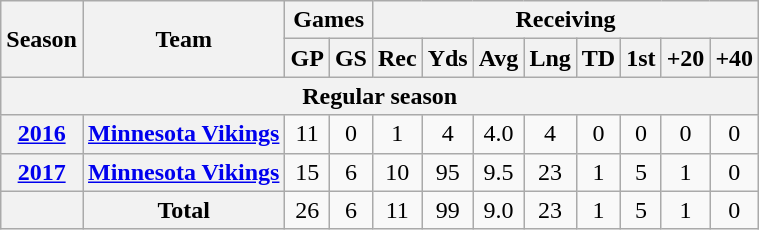<table class=wikitable style="text-align:center;">
<tr>
<th rowspan=2>Season</th>
<th rowspan=2>Team</th>
<th colspan=2>Games</th>
<th colspan=8>Receiving</th>
</tr>
<tr>
<th>GP</th>
<th>GS</th>
<th>Rec</th>
<th>Yds</th>
<th>Avg</th>
<th>Lng</th>
<th>TD</th>
<th>1st</th>
<th>+20</th>
<th>+40</th>
</tr>
<tr>
<th colspan=16><strong>Regular season</strong></th>
</tr>
<tr>
<th><a href='#'>2016</a></th>
<th><a href='#'>Minnesota Vikings</a></th>
<td>11</td>
<td>0</td>
<td>1</td>
<td>4</td>
<td>4.0</td>
<td>4</td>
<td>0</td>
<td>0</td>
<td>0</td>
<td>0</td>
</tr>
<tr>
<th><a href='#'>2017</a></th>
<th><a href='#'>Minnesota Vikings</a></th>
<td>15</td>
<td>6</td>
<td>10</td>
<td>95</td>
<td>9.5</td>
<td>23</td>
<td>1</td>
<td>5</td>
<td>1</td>
<td>0</td>
</tr>
<tr>
<th></th>
<th>Total</th>
<td>26</td>
<td>6</td>
<td>11</td>
<td>99</td>
<td>9.0</td>
<td>23</td>
<td>1</td>
<td>5</td>
<td>1</td>
<td>0</td>
</tr>
</table>
